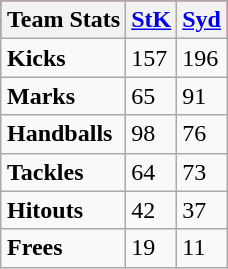<table class="wikitable" style="margin:1em auto;">
<tr bgcolor="#FF0033">
<th>Team Stats</th>
<th><a href='#'>StK</a></th>
<th><a href='#'>Syd</a></th>
</tr>
<tr>
<td><strong>Kicks</strong></td>
<td>157</td>
<td>196</td>
</tr>
<tr>
<td><strong>Marks</strong></td>
<td>65</td>
<td>91</td>
</tr>
<tr>
<td><strong>Handballs</strong></td>
<td>98</td>
<td>76</td>
</tr>
<tr>
<td><strong>Tackles</strong></td>
<td>64</td>
<td>73</td>
</tr>
<tr>
<td><strong>Hitouts</strong></td>
<td>42</td>
<td>37</td>
</tr>
<tr>
<td><strong>Frees</strong></td>
<td>19</td>
<td>11</td>
</tr>
</table>
